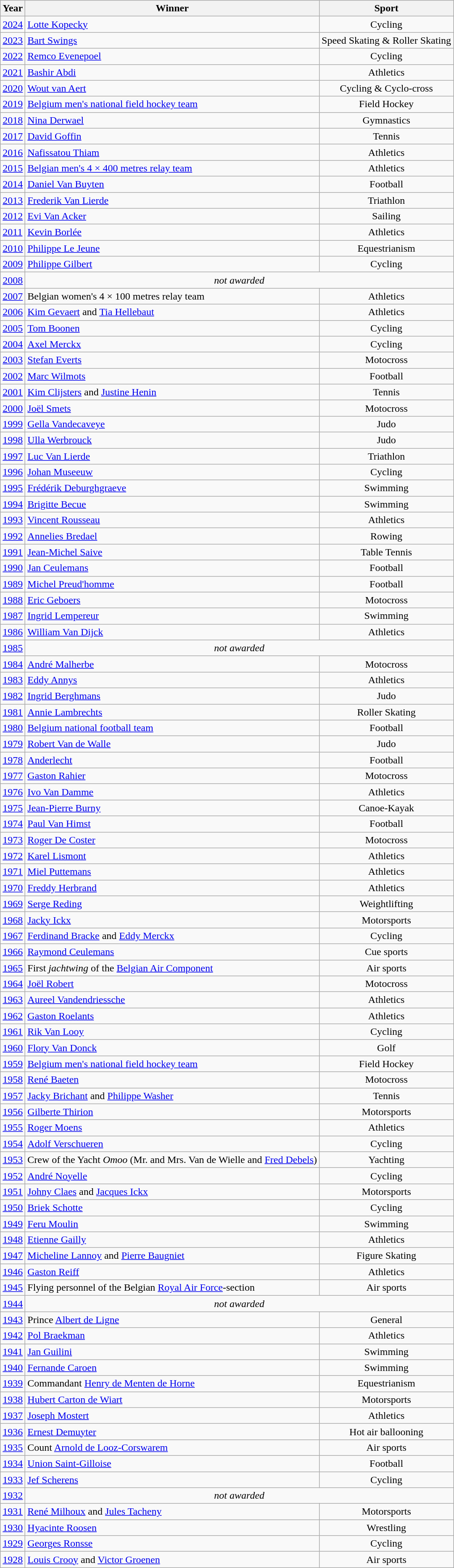<table class="wikitable">
<tr>
<th>Year</th>
<th align="left">Winner</th>
<th>Sport</th>
</tr>
<tr>
<td><a href='#'>2024</a></td>
<td><a href='#'>Lotte Kopecky</a></td>
<td align=center>Cycling</td>
</tr>
<tr>
<td><a href='#'>2023</a></td>
<td><a href='#'>Bart Swings</a></td>
<td align=center>Speed Skating & Roller Skating</td>
</tr>
<tr>
<td><a href='#'>2022</a></td>
<td><a href='#'>Remco Evenepoel</a></td>
<td align=center>Cycling</td>
</tr>
<tr>
<td><a href='#'>2021</a></td>
<td><a href='#'>Bashir Abdi</a></td>
<td align=center>Athletics</td>
</tr>
<tr>
<td><a href='#'>2020</a></td>
<td><a href='#'>Wout van Aert</a></td>
<td align=center>Cycling & Cyclo-cross</td>
</tr>
<tr>
<td><a href='#'>2019</a></td>
<td><a href='#'>Belgium men's national field hockey team</a></td>
<td align=center>Field Hockey</td>
</tr>
<tr>
<td><a href='#'>2018</a></td>
<td><a href='#'>Nina Derwael</a></td>
<td align=center>Gymnastics</td>
</tr>
<tr>
<td><a href='#'>2017</a></td>
<td><a href='#'>David Goffin</a></td>
<td align=center>Tennis</td>
</tr>
<tr>
<td><a href='#'>2016</a></td>
<td><a href='#'>Nafissatou Thiam</a></td>
<td align=center>Athletics</td>
</tr>
<tr>
<td><a href='#'>2015</a></td>
<td><a href='#'>Belgian men's 4 × 400 metres relay team</a></td>
<td align=center>Athletics</td>
</tr>
<tr>
<td><a href='#'>2014</a></td>
<td><a href='#'>Daniel Van Buyten</a></td>
<td align=center>Football</td>
</tr>
<tr>
<td><a href='#'>2013</a></td>
<td><a href='#'>Frederik Van Lierde</a></td>
<td align=center>Triathlon</td>
</tr>
<tr>
<td><a href='#'>2012</a></td>
<td><a href='#'>Evi Van Acker</a></td>
<td align=center>Sailing</td>
</tr>
<tr>
<td><a href='#'>2011</a></td>
<td><a href='#'>Kevin Borlée</a></td>
<td align=center>Athletics</td>
</tr>
<tr>
<td><a href='#'>2010</a></td>
<td><a href='#'>Philippe Le Jeune</a></td>
<td align=center>Equestrianism</td>
</tr>
<tr>
<td><a href='#'>2009</a></td>
<td><a href='#'>Philippe Gilbert</a></td>
<td align=center>Cycling</td>
</tr>
<tr>
<td><a href='#'>2008</a></td>
<td align=center colspan=2><em>not awarded</em></td>
</tr>
<tr>
<td><a href='#'>2007</a></td>
<td>Belgian women's 4 × 100 metres relay team</td>
<td align=center>Athletics</td>
</tr>
<tr>
<td><a href='#'>2006</a></td>
<td><a href='#'>Kim Gevaert</a> and <a href='#'>Tia Hellebaut</a></td>
<td align=center>Athletics</td>
</tr>
<tr>
<td><a href='#'>2005</a></td>
<td><a href='#'>Tom Boonen</a></td>
<td align=center>Cycling</td>
</tr>
<tr>
<td><a href='#'>2004</a></td>
<td><a href='#'>Axel Merckx</a></td>
<td align=center>Cycling</td>
</tr>
<tr>
<td><a href='#'>2003</a></td>
<td><a href='#'>Stefan Everts</a></td>
<td align=center>Motocross</td>
</tr>
<tr>
<td><a href='#'>2002</a></td>
<td><a href='#'>Marc Wilmots</a></td>
<td align=center>Football</td>
</tr>
<tr>
<td><a href='#'>2001</a></td>
<td><a href='#'>Kim Clijsters</a> and <a href='#'>Justine Henin</a></td>
<td align=center>Tennis</td>
</tr>
<tr>
<td><a href='#'>2000</a></td>
<td><a href='#'>Joël Smets</a></td>
<td align=center>Motocross</td>
</tr>
<tr>
<td><a href='#'>1999</a></td>
<td><a href='#'>Gella Vandecaveye</a></td>
<td align=center>Judo</td>
</tr>
<tr>
<td><a href='#'>1998</a></td>
<td><a href='#'>Ulla Werbrouck</a></td>
<td align=center>Judo</td>
</tr>
<tr>
<td><a href='#'>1997</a></td>
<td><a href='#'>Luc Van Lierde</a></td>
<td align=center>Triathlon</td>
</tr>
<tr>
<td><a href='#'>1996</a></td>
<td><a href='#'>Johan Museeuw</a></td>
<td align=center>Cycling</td>
</tr>
<tr>
<td><a href='#'>1995</a></td>
<td><a href='#'>Frédérik Deburghgraeve</a></td>
<td align=center>Swimming</td>
</tr>
<tr>
<td><a href='#'>1994</a></td>
<td><a href='#'>Brigitte Becue</a></td>
<td align=center>Swimming</td>
</tr>
<tr>
<td><a href='#'>1993</a></td>
<td><a href='#'>Vincent Rousseau</a></td>
<td align=center>Athletics</td>
</tr>
<tr>
<td><a href='#'>1992</a></td>
<td><a href='#'>Annelies Bredael</a></td>
<td align=center>Rowing</td>
</tr>
<tr>
<td><a href='#'>1991</a></td>
<td><a href='#'>Jean-Michel Saive</a></td>
<td align=center>Table Tennis</td>
</tr>
<tr>
<td><a href='#'>1990</a></td>
<td><a href='#'>Jan Ceulemans</a></td>
<td align=center>Football</td>
</tr>
<tr>
<td><a href='#'>1989</a></td>
<td><a href='#'>Michel Preud'homme</a></td>
<td align=center>Football</td>
</tr>
<tr>
<td><a href='#'>1988</a></td>
<td><a href='#'>Eric Geboers</a></td>
<td align=center>Motocross</td>
</tr>
<tr>
<td><a href='#'>1987</a></td>
<td><a href='#'>Ingrid Lempereur</a></td>
<td align=center>Swimming</td>
</tr>
<tr>
<td><a href='#'>1986</a></td>
<td><a href='#'>William Van Dijck</a></td>
<td align=center>Athletics</td>
</tr>
<tr>
<td><a href='#'>1985</a></td>
<td align=center colspan=2><em>not awarded</em></td>
</tr>
<tr>
<td><a href='#'>1984</a></td>
<td><a href='#'>André Malherbe</a></td>
<td align=center>Motocross</td>
</tr>
<tr>
<td><a href='#'>1983</a></td>
<td><a href='#'>Eddy Annys</a></td>
<td align=center>Athletics</td>
</tr>
<tr>
<td><a href='#'>1982</a></td>
<td><a href='#'>Ingrid Berghmans</a></td>
<td align=center>Judo</td>
</tr>
<tr>
<td><a href='#'>1981</a></td>
<td><a href='#'>Annie Lambrechts</a></td>
<td align=center>Roller Skating</td>
</tr>
<tr>
<td><a href='#'>1980</a></td>
<td><a href='#'>Belgium national football team</a></td>
<td align=center>Football</td>
</tr>
<tr>
<td><a href='#'>1979</a></td>
<td><a href='#'>Robert Van de Walle</a></td>
<td align=center>Judo</td>
</tr>
<tr>
<td><a href='#'>1978</a></td>
<td><a href='#'>Anderlecht</a></td>
<td align=center>Football</td>
</tr>
<tr>
<td><a href='#'>1977</a></td>
<td><a href='#'>Gaston Rahier</a></td>
<td align=center>Motocross</td>
</tr>
<tr>
<td><a href='#'>1976</a></td>
<td><a href='#'>Ivo Van Damme</a></td>
<td align=center>Athletics</td>
</tr>
<tr>
<td><a href='#'>1975</a></td>
<td><a href='#'>Jean-Pierre Burny</a></td>
<td align=center>Canoe-Kayak</td>
</tr>
<tr>
<td><a href='#'>1974</a></td>
<td><a href='#'>Paul Van Himst</a></td>
<td align=center>Football</td>
</tr>
<tr>
<td><a href='#'>1973</a></td>
<td><a href='#'>Roger De Coster</a></td>
<td align=center>Motocross</td>
</tr>
<tr>
<td><a href='#'>1972</a></td>
<td><a href='#'>Karel Lismont</a></td>
<td align=center>Athletics</td>
</tr>
<tr>
<td><a href='#'>1971</a></td>
<td><a href='#'>Miel Puttemans</a></td>
<td align=center>Athletics</td>
</tr>
<tr>
<td><a href='#'>1970</a></td>
<td><a href='#'>Freddy Herbrand</a></td>
<td align=center>Athletics</td>
</tr>
<tr>
<td><a href='#'>1969</a></td>
<td><a href='#'>Serge Reding</a></td>
<td align=center>Weightlifting</td>
</tr>
<tr>
<td><a href='#'>1968</a></td>
<td><a href='#'>Jacky Ickx</a></td>
<td align=center>Motorsports</td>
</tr>
<tr>
<td><a href='#'>1967</a></td>
<td><a href='#'>Ferdinand Bracke</a> and <a href='#'>Eddy Merckx</a></td>
<td align=center>Cycling</td>
</tr>
<tr>
<td><a href='#'>1966</a></td>
<td><a href='#'>Raymond Ceulemans</a></td>
<td align=center>Cue sports</td>
</tr>
<tr>
<td><a href='#'>1965</a></td>
<td>First <em>jachtwing</em> of the <a href='#'>Belgian Air Component</a></td>
<td align=center>Air sports</td>
</tr>
<tr>
<td><a href='#'>1964</a></td>
<td><a href='#'>Joël Robert</a></td>
<td align=center>Motocross</td>
</tr>
<tr>
<td><a href='#'>1963</a></td>
<td><a href='#'>Aureel Vandendriessche</a></td>
<td align=center>Athletics</td>
</tr>
<tr>
<td><a href='#'>1962</a></td>
<td><a href='#'>Gaston Roelants</a></td>
<td align=center>Athletics</td>
</tr>
<tr>
<td><a href='#'>1961</a></td>
<td><a href='#'>Rik Van Looy</a></td>
<td align=center>Cycling</td>
</tr>
<tr>
<td><a href='#'>1960</a></td>
<td><a href='#'>Flory Van Donck</a></td>
<td align=center>Golf</td>
</tr>
<tr>
<td><a href='#'>1959</a></td>
<td><a href='#'>Belgium men's national field hockey team</a></td>
<td align=center>Field Hockey</td>
</tr>
<tr>
<td><a href='#'>1958</a></td>
<td><a href='#'>René Baeten</a></td>
<td align=center>Motocross</td>
</tr>
<tr>
<td><a href='#'>1957</a></td>
<td><a href='#'>Jacky Brichant</a> and <a href='#'>Philippe Washer</a></td>
<td align=center>Tennis</td>
</tr>
<tr>
<td><a href='#'>1956</a></td>
<td><a href='#'>Gilberte Thirion</a></td>
<td align=center>Motorsports</td>
</tr>
<tr>
<td><a href='#'>1955</a></td>
<td><a href='#'>Roger Moens</a></td>
<td align=center>Athletics</td>
</tr>
<tr>
<td><a href='#'>1954</a></td>
<td><a href='#'>Adolf Verschueren</a></td>
<td align=center>Cycling</td>
</tr>
<tr>
<td><a href='#'>1953</a></td>
<td>Crew of the Yacht <em>Omoo</em> (Mr. and Mrs. Van de Wielle and <a href='#'>Fred Debels</a>)</td>
<td align=center>Yachting</td>
</tr>
<tr>
<td><a href='#'>1952</a></td>
<td><a href='#'>André Noyelle</a></td>
<td align=center>Cycling</td>
</tr>
<tr>
<td><a href='#'>1951</a></td>
<td><a href='#'>Johny Claes</a> and <a href='#'>Jacques Ickx</a></td>
<td align=center>Motorsports</td>
</tr>
<tr>
<td><a href='#'>1950</a></td>
<td><a href='#'>Briek Schotte</a></td>
<td align=center>Cycling</td>
</tr>
<tr>
<td><a href='#'>1949</a></td>
<td><a href='#'>Feru Moulin</a></td>
<td align=center>Swimming</td>
</tr>
<tr>
<td><a href='#'>1948</a></td>
<td><a href='#'>Etienne Gailly</a></td>
<td align=center>Athletics</td>
</tr>
<tr>
<td><a href='#'>1947</a></td>
<td><a href='#'>Micheline Lannoy</a> and <a href='#'>Pierre Baugniet</a></td>
<td align=center>Figure Skating</td>
</tr>
<tr>
<td><a href='#'>1946</a></td>
<td><a href='#'>Gaston Reiff</a></td>
<td align=center>Athletics</td>
</tr>
<tr>
<td><a href='#'>1945</a></td>
<td>Flying personnel of the Belgian <a href='#'>Royal Air Force</a>-section</td>
<td align=center>Air sports</td>
</tr>
<tr>
<td><a href='#'>1944</a></td>
<td align=center colspan=2><em>not awarded</em></td>
</tr>
<tr>
<td><a href='#'>1943</a></td>
<td>Prince <a href='#'>Albert de Ligne</a></td>
<td align=center>General</td>
</tr>
<tr>
<td><a href='#'>1942</a></td>
<td><a href='#'>Pol Braekman</a></td>
<td align=center>Athletics</td>
</tr>
<tr>
<td><a href='#'>1941</a></td>
<td><a href='#'>Jan Guilini</a></td>
<td align=center>Swimming</td>
</tr>
<tr>
<td><a href='#'>1940</a></td>
<td><a href='#'>Fernande Caroen</a></td>
<td align=center>Swimming</td>
</tr>
<tr>
<td><a href='#'>1939</a></td>
<td>Commandant <a href='#'>Henry de Menten de Horne</a></td>
<td align=center>Equestrianism</td>
</tr>
<tr>
<td><a href='#'>1938</a></td>
<td><a href='#'>Hubert Carton de Wiart</a></td>
<td align=center>Motorsports</td>
</tr>
<tr>
<td><a href='#'>1937</a></td>
<td><a href='#'>Joseph Mostert</a></td>
<td align=center>Athletics</td>
</tr>
<tr>
<td><a href='#'>1936</a></td>
<td><a href='#'>Ernest Demuyter</a></td>
<td align=center>Hot air ballooning</td>
</tr>
<tr>
<td><a href='#'>1935</a></td>
<td>Count <a href='#'>Arnold de Looz-Corswarem</a></td>
<td align=center>Air sports</td>
</tr>
<tr>
<td><a href='#'>1934</a></td>
<td><a href='#'>Union Saint-Gilloise</a></td>
<td align=center>Football</td>
</tr>
<tr>
<td><a href='#'>1933</a></td>
<td><a href='#'>Jef Scherens</a></td>
<td align=center>Cycling</td>
</tr>
<tr>
<td><a href='#'>1932</a></td>
<td align=center colspan=2><em>not awarded</em></td>
</tr>
<tr>
<td><a href='#'>1931</a></td>
<td><a href='#'>René Milhoux</a> and <a href='#'>Jules Tacheny</a></td>
<td align=center>Motorsports</td>
</tr>
<tr>
<td><a href='#'>1930</a></td>
<td><a href='#'>Hyacinte Roosen</a></td>
<td align=center>Wrestling</td>
</tr>
<tr>
<td><a href='#'>1929</a></td>
<td><a href='#'>Georges Ronsse</a></td>
<td align=center>Cycling</td>
</tr>
<tr>
<td><a href='#'>1928</a></td>
<td><a href='#'>Louis Crooy</a> and <a href='#'>Victor Groenen</a></td>
<td align=center>Air sports</td>
</tr>
</table>
